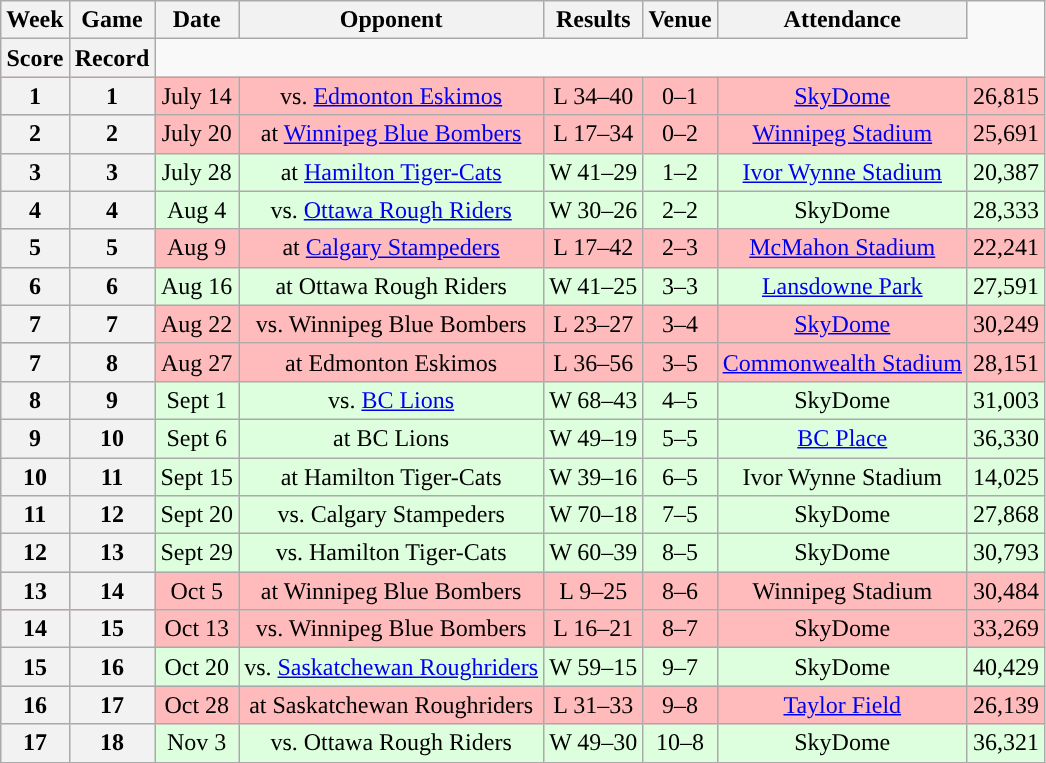<table class="wikitable" style="text-align:center">
<tr>
<th>Week</th>
<th>Game</th>
<th>Date</th>
<th>Opponent</th>
<th>Results</th>
<th>Venue</th>
<th>Attendance</th>
</tr>
<tr>
<th>Score</th>
<th>Record</th>
</tr>
<tr style="background:#ffbbbb">
<th>1</th>
<th>1</th>
<td>July 14</td>
<td>vs. <a href='#'>Edmonton Eskimos</a></td>
<td>L 34–40</td>
<td>0–1</td>
<td><a href='#'>SkyDome</a></td>
<td>26,815</td>
</tr>
<tr style="background:#ffbbbb">
<th>2</th>
<th>2</th>
<td>July 20</td>
<td>at <a href='#'>Winnipeg Blue Bombers</a></td>
<td>L 17–34</td>
<td>0–2</td>
<td><a href='#'>Winnipeg Stadium</a></td>
<td>25,691</td>
</tr>
<tr style="background:#ddffdd">
<th>3</th>
<th>3</th>
<td>July 28</td>
<td>at <a href='#'>Hamilton Tiger-Cats</a></td>
<td>W 41–29</td>
<td>1–2</td>
<td><a href='#'>Ivor Wynne Stadium</a></td>
<td>20,387</td>
</tr>
<tr style="background:#ddffdd">
<th>4</th>
<th>4</th>
<td>Aug 4</td>
<td>vs. <a href='#'>Ottawa Rough Riders</a></td>
<td>W 30–26</td>
<td>2–2</td>
<td>SkyDome</td>
<td>28,333</td>
</tr>
<tr style="background:#ffbbbb">
<th>5</th>
<th>5</th>
<td>Aug 9</td>
<td>at <a href='#'>Calgary Stampeders</a></td>
<td>L 17–42</td>
<td>2–3</td>
<td><a href='#'>McMahon Stadium</a></td>
<td>22,241</td>
</tr>
<tr style="background:#ddffdd">
<th>6</th>
<th>6</th>
<td>Aug 16</td>
<td>at Ottawa Rough Riders</td>
<td>W 41–25</td>
<td>3–3</td>
<td><a href='#'>Lansdowne Park</a></td>
<td>27,591</td>
</tr>
<tr style="background:#ffbbbb">
<th>7</th>
<th>7</th>
<td>Aug 22</td>
<td>vs. Winnipeg Blue Bombers</td>
<td>L 23–27</td>
<td>3–4</td>
<td><a href='#'>SkyDome</a></td>
<td>30,249</td>
</tr>
<tr style="background:#ffbbbb">
<th>7</th>
<th>8</th>
<td>Aug 27</td>
<td>at Edmonton Eskimos</td>
<td>L 36–56</td>
<td>3–5</td>
<td><a href='#'>Commonwealth Stadium</a></td>
<td>28,151</td>
</tr>
<tr style="background:#ddffdd">
<th>8</th>
<th>9</th>
<td>Sept 1</td>
<td>vs. <a href='#'>BC Lions</a></td>
<td>W 68–43</td>
<td>4–5</td>
<td>SkyDome</td>
<td>31,003</td>
</tr>
<tr style="background:#ddffdd">
<th>9</th>
<th>10</th>
<td>Sept 6</td>
<td>at BC Lions</td>
<td>W 49–19</td>
<td>5–5</td>
<td><a href='#'>BC Place</a></td>
<td>36,330</td>
</tr>
<tr style="background:#ddffdd">
<th>10</th>
<th>11</th>
<td>Sept 15</td>
<td>at Hamilton Tiger-Cats</td>
<td>W 39–16</td>
<td>6–5</td>
<td>Ivor Wynne Stadium</td>
<td>14,025</td>
</tr>
<tr style="background:#ddffdd">
<th>11</th>
<th>12</th>
<td>Sept 20</td>
<td>vs. Calgary Stampeders</td>
<td>W 70–18</td>
<td>7–5</td>
<td>SkyDome</td>
<td>27,868</td>
</tr>
<tr style="background:#ddffdd">
<th>12</th>
<th>13</th>
<td>Sept 29</td>
<td>vs. Hamilton Tiger-Cats</td>
<td>W 60–39</td>
<td>8–5</td>
<td>SkyDome</td>
<td>30,793</td>
</tr>
<tr style="background:#ffbbbb">
<th>13</th>
<th>14</th>
<td>Oct 5</td>
<td>at Winnipeg Blue Bombers</td>
<td>L 9–25</td>
<td>8–6</td>
<td>Winnipeg Stadium</td>
<td>30,484</td>
</tr>
<tr style="background:#ffbbbb">
<th>14</th>
<th>15</th>
<td>Oct 13</td>
<td>vs. Winnipeg Blue Bombers</td>
<td>L 16–21</td>
<td>8–7</td>
<td>SkyDome</td>
<td>33,269</td>
</tr>
<tr style="background:#ddffdd">
<th>15</th>
<th>16</th>
<td>Oct 20</td>
<td>vs. <a href='#'>Saskatchewan Roughriders</a></td>
<td>W 59–15</td>
<td>9–7</td>
<td>SkyDome</td>
<td>40,429</td>
</tr>
<tr style="background:#ffbbbb">
<th>16</th>
<th>17</th>
<td>Oct 28</td>
<td>at Saskatchewan Roughriders</td>
<td>L 31–33</td>
<td>9–8</td>
<td><a href='#'>Taylor Field</a></td>
<td>26,139</td>
</tr>
<tr style="background:#ddffdd">
<th>17</th>
<th>18</th>
<td>Nov 3</td>
<td>vs. Ottawa Rough Riders</td>
<td>W 49–30</td>
<td>10–8</td>
<td>SkyDome</td>
<td>36,321</td>
</tr>
</table>
